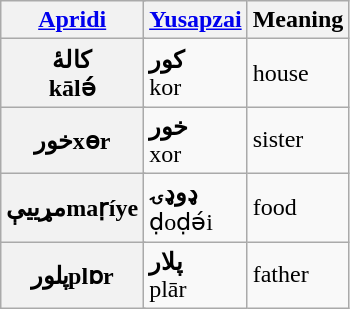<table class="wikitable">
<tr>
<th colspan="2"><a href='#'>Apridi</a></th>
<th><a href='#'>Yusapzai</a></th>
<th>Meaning</th>
</tr>
<tr>
<th colspan="2">کالۀ<br>kālə́</th>
<td><strong>کور</strong><br>kor</td>
<td>house</td>
</tr>
<tr>
<th colspan="2">خورxɵr</th>
<td><strong>خور</strong><br>xor</td>
<td>sister</td>
</tr>
<tr>
<th colspan="2"><strong>مړييې</strong>maṛíye</th>
<td><strong>ډوډۍ</strong><br>ḍoḍə́i</td>
<td>food</td>
</tr>
<tr>
<th colspan="2">پلورplɒr</th>
<td><strong>پلار</strong><br>plār</td>
<td>father</td>
</tr>
</table>
